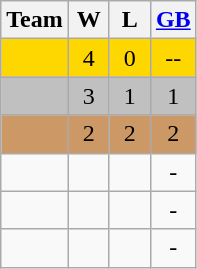<table class="wikitable" style="text-align:center;">
<tr>
<th>Team</th>
<th width=20px>W</th>
<th width=20px>L</th>
<th width=20px><a href='#'>GB</a></th>
</tr>
<tr bgcolor=gold>
<td align="left"></td>
<td>4</td>
<td>0</td>
<td>--</td>
</tr>
<tr bgcolor=silver>
<td align="left"></td>
<td>3</td>
<td>1</td>
<td>1</td>
</tr>
<tr bgcolor=CC9966>
<td align="left"></td>
<td>2</td>
<td>2</td>
<td>2</td>
</tr>
<tr>
<td align="left"></td>
<td></td>
<td></td>
<td>-</td>
</tr>
<tr>
<td align="left"></td>
<td></td>
<td></td>
<td>-</td>
</tr>
<tr>
<td align="left"></td>
<td></td>
<td></td>
<td>-</td>
</tr>
</table>
